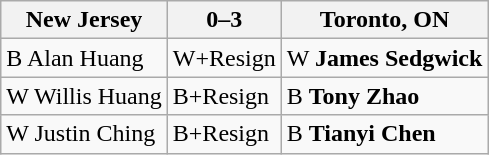<table class="wikitable">
<tr>
<th>New Jersey</th>
<th>0–3</th>
<th>Toronto, ON</th>
</tr>
<tr>
<td>B Alan Huang</td>
<td>W+Resign</td>
<td>W <strong>James Sedgwick</strong></td>
</tr>
<tr>
<td>W Willis Huang</td>
<td>B+Resign</td>
<td>B <strong>Tony Zhao</strong></td>
</tr>
<tr>
<td>W Justin Ching</td>
<td>B+Resign</td>
<td>B <strong>Tianyi Chen</strong></td>
</tr>
</table>
